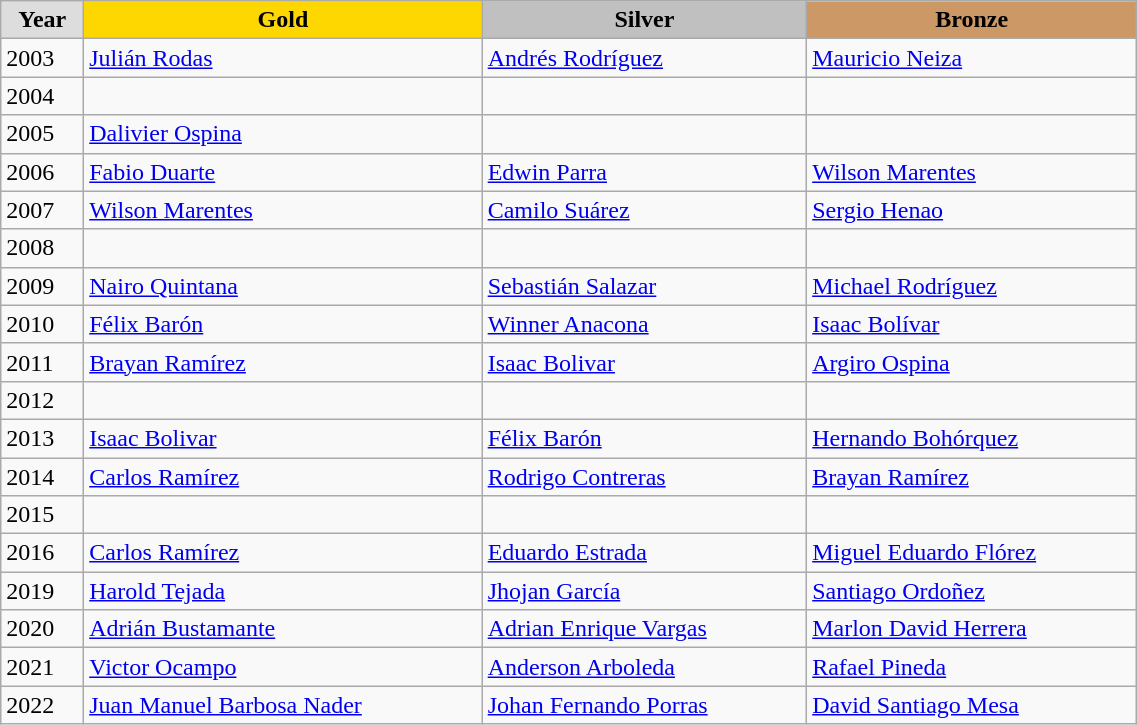<table class="wikitable" style="width: 60%; text-align:left;">
<tr>
<td style="background:#DDDDDD; font-weight:bold; text-align:center;">Year</td>
<td style="background:gold; font-weight:bold; text-align:center;">Gold</td>
<td style="background:silver; font-weight:bold; text-align:center;">Silver</td>
<td style="background:#cc9966; font-weight:bold; text-align:center;">Bronze</td>
</tr>
<tr>
<td>2003</td>
<td><a href='#'>Julián Rodas</a></td>
<td><a href='#'>Andrés Rodríguez</a></td>
<td><a href='#'>Mauricio Neiza</a></td>
</tr>
<tr>
<td>2004</td>
<td></td>
<td></td>
<td></td>
</tr>
<tr>
<td>2005</td>
<td><a href='#'>Dalivier Ospina</a></td>
<td></td>
<td></td>
</tr>
<tr>
<td>2006</td>
<td><a href='#'>Fabio Duarte</a></td>
<td><a href='#'>Edwin Parra</a></td>
<td><a href='#'>Wilson Marentes</a></td>
</tr>
<tr>
<td>2007</td>
<td><a href='#'>Wilson Marentes</a></td>
<td><a href='#'>Camilo Suárez</a></td>
<td><a href='#'>Sergio Henao</a></td>
</tr>
<tr>
<td>2008</td>
<td></td>
<td></td>
<td></td>
</tr>
<tr>
<td>2009</td>
<td><a href='#'>Nairo Quintana</a></td>
<td><a href='#'>Sebastián Salazar</a></td>
<td><a href='#'>Michael Rodríguez</a></td>
</tr>
<tr>
<td>2010</td>
<td><a href='#'>Félix Barón</a></td>
<td><a href='#'>Winner Anacona</a></td>
<td><a href='#'>Isaac Bolívar</a></td>
</tr>
<tr>
<td>2011</td>
<td><a href='#'>Brayan Ramírez</a></td>
<td><a href='#'>Isaac Bolivar</a></td>
<td><a href='#'>Argiro Ospina</a></td>
</tr>
<tr>
<td>2012</td>
<td></td>
<td></td>
<td></td>
</tr>
<tr>
<td>2013</td>
<td><a href='#'>Isaac Bolivar</a></td>
<td><a href='#'>Félix Barón</a></td>
<td><a href='#'>Hernando Bohórquez</a></td>
</tr>
<tr>
<td>2014</td>
<td><a href='#'>Carlos Ramírez</a></td>
<td><a href='#'>Rodrigo Contreras</a></td>
<td><a href='#'>Brayan Ramírez</a></td>
</tr>
<tr>
<td>2015</td>
<td></td>
<td></td>
<td></td>
</tr>
<tr>
<td>2016</td>
<td><a href='#'>Carlos Ramírez</a></td>
<td><a href='#'>Eduardo Estrada</a></td>
<td><a href='#'>Miguel Eduardo Flórez</a></td>
</tr>
<tr>
<td>2019</td>
<td><a href='#'>Harold Tejada</a></td>
<td><a href='#'>Jhojan García</a></td>
<td><a href='#'>Santiago Ordoñez</a></td>
</tr>
<tr>
<td>2020</td>
<td><a href='#'>Adrián Bustamante</a></td>
<td><a href='#'>Adrian Enrique Vargas</a></td>
<td><a href='#'>Marlon David Herrera</a></td>
</tr>
<tr>
<td>2021</td>
<td><a href='#'>Victor Ocampo</a></td>
<td><a href='#'>Anderson Arboleda</a></td>
<td><a href='#'>Rafael Pineda</a></td>
</tr>
<tr>
<td>2022</td>
<td><a href='#'>Juan Manuel Barbosa Nader</a></td>
<td><a href='#'>Johan Fernando Porras</a></td>
<td><a href='#'>David Santiago Mesa</a></td>
</tr>
</table>
